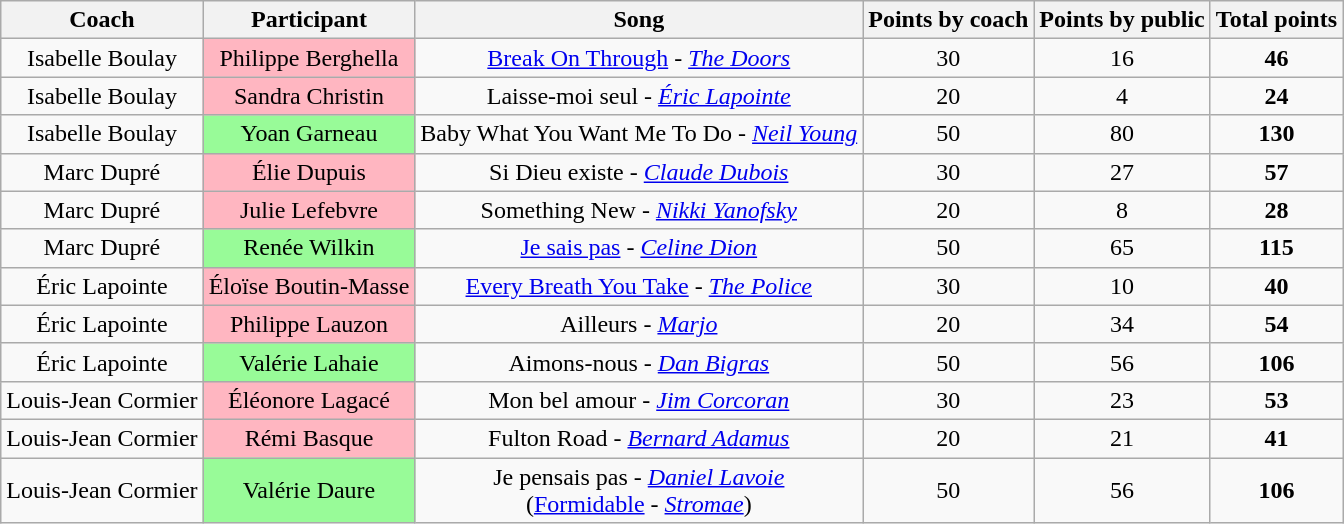<table class="wikitable sortable" style="text-align: center; width: auto;">
<tr>
<th>Coach</th>
<th colspan>Participant</th>
<th>Song</th>
<th>Points by coach</th>
<th>Points by public</th>
<th>Total points</th>
</tr>
<tr>
<td>Isabelle Boulay</td>
<td style="background:lightpink">Philippe Berghella</td>
<td><a href='#'>Break On Through</a> - <em><a href='#'>The Doors</a></em></td>
<td>30</td>
<td>16</td>
<td><strong>46</strong></td>
</tr>
<tr>
<td>Isabelle Boulay</td>
<td style="background:lightpink">Sandra Christin</td>
<td>Laisse-moi seul - <em><a href='#'>Éric Lapointe</a></em></td>
<td>20</td>
<td>4</td>
<td><strong>24</strong></td>
</tr>
<tr>
<td>Isabelle Boulay</td>
<td style="background:palegreen">Yoan Garneau</td>
<td>Baby What You Want Me To Do - <em><a href='#'>Neil Young</a></em></td>
<td>50</td>
<td>80</td>
<td><strong>130</strong></td>
</tr>
<tr>
<td>Marc Dupré</td>
<td style="background:lightpink">Élie Dupuis</td>
<td>Si Dieu existe - <em><a href='#'>Claude Dubois</a></em></td>
<td>30</td>
<td>27</td>
<td><strong>57</strong></td>
</tr>
<tr>
<td>Marc Dupré</td>
<td style="background:lightpink">Julie Lefebvre</td>
<td>Something New - <em><a href='#'>Nikki Yanofsky</a></em></td>
<td>20</td>
<td>8</td>
<td><strong>28</strong></td>
</tr>
<tr>
<td>Marc Dupré</td>
<td style="background:palegreen">Renée Wilkin</td>
<td><a href='#'>Je sais pas</a> - <em><a href='#'>Celine Dion</a></em></td>
<td>50</td>
<td>65</td>
<td><strong>115</strong></td>
</tr>
<tr>
<td>Éric Lapointe</td>
<td style="background:lightpink">Éloïse Boutin-Masse</td>
<td><a href='#'>Every Breath You Take</a> - <em><a href='#'>The Police</a></em></td>
<td>30</td>
<td>10</td>
<td><strong>40</strong></td>
</tr>
<tr>
<td>Éric Lapointe</td>
<td style="background:lightpink">Philippe Lauzon</td>
<td>Ailleurs - <em><a href='#'>Marjo</a></em></td>
<td>20</td>
<td>34</td>
<td><strong>54</strong></td>
</tr>
<tr>
<td>Éric Lapointe</td>
<td style="background:palegreen">Valérie Lahaie</td>
<td>Aimons-nous - <em><a href='#'>Dan Bigras</a></em></td>
<td>50</td>
<td>56</td>
<td><strong>106</strong></td>
</tr>
<tr>
<td>Louis-Jean Cormier</td>
<td style="background:lightpink">Éléonore Lagacé</td>
<td>Mon bel amour - <em><a href='#'>Jim Corcoran</a></em></td>
<td>30</td>
<td>23</td>
<td><strong>53</strong></td>
</tr>
<tr>
<td>Louis-Jean Cormier</td>
<td style="background:lightpink">Rémi Basque</td>
<td>Fulton Road - <em><a href='#'>Bernard Adamus</a></em></td>
<td>20</td>
<td>21</td>
<td><strong>41</strong></td>
</tr>
<tr>
<td>Louis-Jean Cormier</td>
<td style="background:palegreen">Valérie Daure</td>
<td>Je pensais pas - <em><a href='#'>Daniel Lavoie</a></em><br>(<a href='#'>Formidable</a> - <em><a href='#'>Stromae</a></em>)</td>
<td>50</td>
<td>56</td>
<td><strong>106</strong></td>
</tr>
</table>
